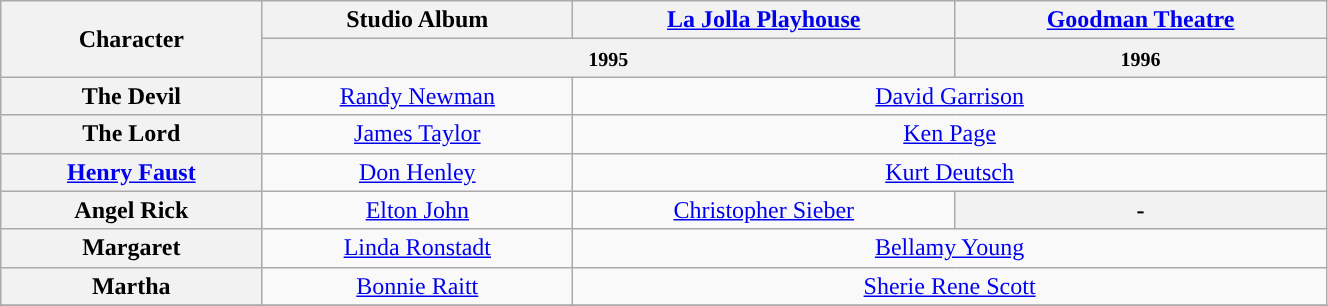<table class="wikitable" style="width:70%;">
<tr>
<th rowspan="2" "width="15%;">Character</th>
<th "width:30%;">Studio Album</th>
<th "width:30%;"><a href='#'>La Jolla Playhouse</a></th>
<th "width:30%;"><a href='#'>Goodman Theatre</a></th>
</tr>
<tr>
<th colspan=2><small>1995</small></th>
<th><small>1996</small></th>
</tr>
<tr>
<th>The Devil</th>
<td align="center"><a href='#'>Randy Newman</a></td>
<td colspan=2 align="center"><a href='#'>David Garrison</a></td>
</tr>
<tr>
<th>The Lord</th>
<td align="center"><a href='#'>James Taylor</a></td>
<td colspan=2 align="center"><a href='#'>Ken Page</a></td>
</tr>
<tr>
<th><a href='#'>Henry Faust</a></th>
<td align="center"><a href='#'>Don Henley</a></td>
<td colspan=2 align="center"><a href='#'>Kurt Deutsch</a></td>
</tr>
<tr>
<th>Angel Rick</th>
<td align="center"><a href='#'>Elton John</a></td>
<td align="center"><a href='#'>Christopher Sieber</a></td>
<th>-</th>
</tr>
<tr>
<th>Margaret</th>
<td align="center"><a href='#'>Linda Ronstadt</a></td>
<td colspan=2 align="center"><a href='#'>Bellamy Young</a></td>
</tr>
<tr>
<th>Martha</th>
<td align="center"><a href='#'>Bonnie Raitt</a></td>
<td colspan=2 align="center"><a href='#'>Sherie Rene Scott</a></td>
</tr>
<tr>
</tr>
</table>
